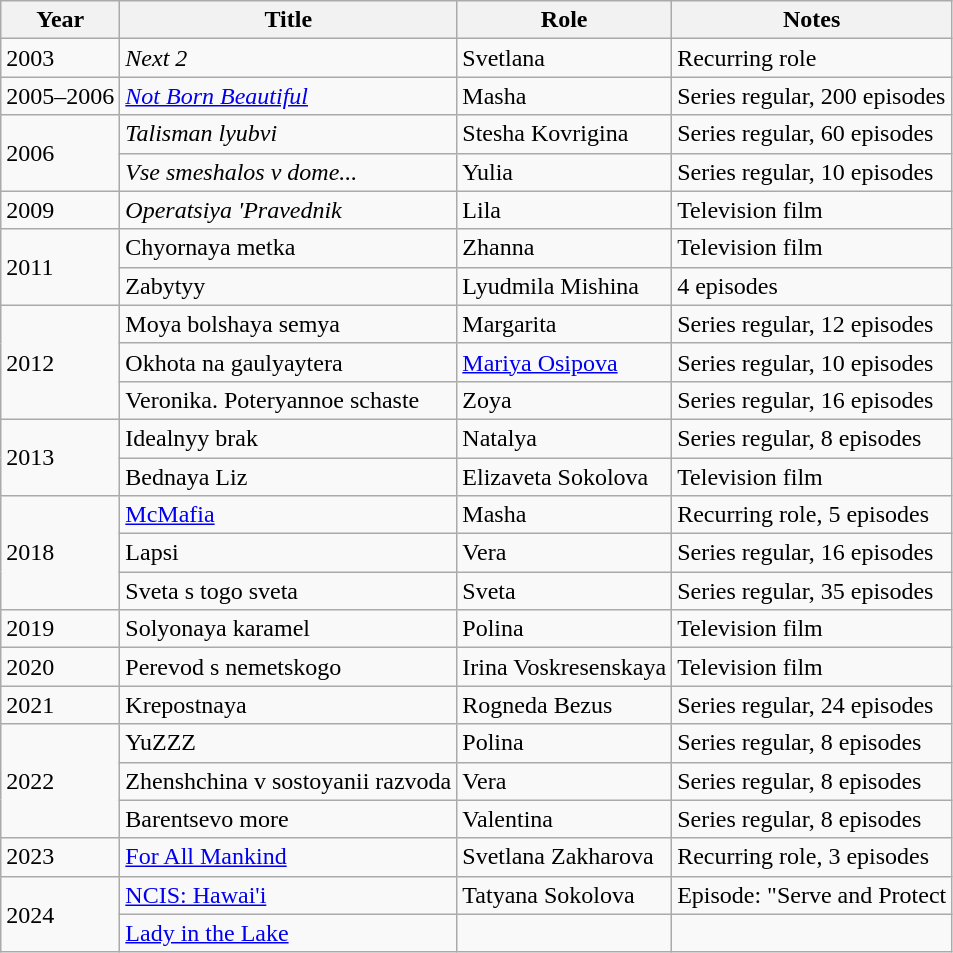<table class="wikitable sortable">
<tr>
<th>Year</th>
<th>Title</th>
<th>Role</th>
<th class="unsortable">Notes</th>
</tr>
<tr>
<td>2003</td>
<td><em>Next 2</em></td>
<td>Svetlana</td>
<td>Recurring role</td>
</tr>
<tr>
<td>2005–2006</td>
<td><em><a href='#'>Not Born Beautiful</a></em></td>
<td>Masha</td>
<td>Series regular, 200 episodes</td>
</tr>
<tr>
<td rowspan="2">2006</td>
<td><em>Talisman lyubvi</em></td>
<td>Stesha Kovrigina</td>
<td>Series regular, 60 episodes</td>
</tr>
<tr>
<td><em>Vse smeshalos v dome...</em></td>
<td>Yulia</td>
<td>Series regular, 10 episodes</td>
</tr>
<tr>
<td>2009</td>
<td><em>Operatsiya 'Pravednik<strong></td>
<td>Lila</td>
<td>Television film</td>
</tr>
<tr>
<td rowspan="2">2011</td>
<td></em>Chyornaya metka<em></td>
<td>Zhanna</td>
<td>Television film</td>
</tr>
<tr>
<td></em>Zabytyy<em></td>
<td>Lyudmila Mishina</td>
<td>4 episodes</td>
</tr>
<tr>
<td rowspan="3">2012</td>
<td></em>Moya bolshaya semya<em></td>
<td>Margarita</td>
<td>Series regular, 12 episodes</td>
</tr>
<tr>
<td></em>Okhota na gaulyaytera<em></td>
<td><a href='#'>Mariya Osipova</a></td>
<td>Series regular, 10 episodes</td>
</tr>
<tr>
<td></em>Veronika. Poteryannoe schaste<em></td>
<td>Zoya</td>
<td>Series regular, 16 episodes</td>
</tr>
<tr>
<td rowspan="2">2013</td>
<td></em>Idealnyy brak<em></td>
<td>Natalya</td>
<td>Series regular, 8 episodes</td>
</tr>
<tr>
<td></em>Bednaya Liz<em></td>
<td>Elizaveta Sokolova</td>
<td>Television film</td>
</tr>
<tr>
<td rowspan="3">2018</td>
<td></em><a href='#'>McMafia</a><em></td>
<td>Masha</td>
<td>Recurring role, 5 episodes</td>
</tr>
<tr>
<td></em>Lapsi<em></td>
<td>Vera</td>
<td>Series regular, 16 episodes</td>
</tr>
<tr>
<td></em>Sveta s togo sveta<em></td>
<td>Sveta</td>
<td>Series regular, 35 episodes</td>
</tr>
<tr>
<td>2019</td>
<td></em>Solyonaya karamel<em></td>
<td>Polina</td>
<td>Television film</td>
</tr>
<tr>
<td>2020</td>
<td></em>Perevod s nemetskogo<em></td>
<td>Irina Voskresenskaya</td>
<td>Television film</td>
</tr>
<tr>
<td>2021</td>
<td></em>Krepostnaya<em></td>
<td>Rogneda Bezus</td>
<td>Series regular, 24 episodes</td>
</tr>
<tr>
<td rowspan="3">2022</td>
<td></em>YuZZZ<em></td>
<td>Polina</td>
<td>Series regular, 8 episodes</td>
</tr>
<tr>
<td></em>Zhenshchina v sostoyanii razvoda<em></td>
<td>Vera</td>
<td>Series regular, 8 episodes</td>
</tr>
<tr>
<td></em>Barentsevo more<em></td>
<td>Valentina</td>
<td>Series regular, 8 episodes</td>
</tr>
<tr>
<td>2023</td>
<td></em><a href='#'>For All Mankind</a><em></td>
<td>Svetlana Zakharova</td>
<td>Recurring role, 3 episodes</td>
</tr>
<tr>
<td rowspan="2">2024</td>
<td></em><a href='#'>NCIS: Hawai'i</a><em></td>
<td>Tatyana Sokolova</td>
<td>Episode: "Serve and Protect</td>
</tr>
<tr>
<td></em><a href='#'>Lady in the Lake</a><em></td>
<td></td>
<td></td>
</tr>
</table>
